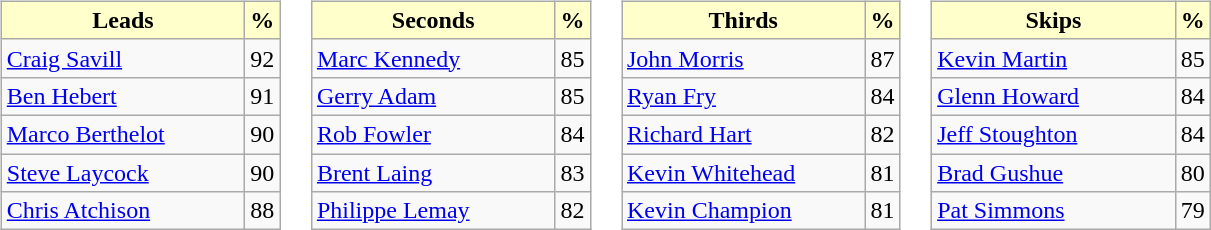<table>
<tr>
<td valign=top><br><table class="wikitable">
<tr>
<th style="background: #ffffcc; width:155px;">Leads</th>
<th style="background: #ffffcc;">%</th>
</tr>
<tr>
<td> <a href='#'>Craig Savill</a></td>
<td>92</td>
</tr>
<tr>
<td> <a href='#'>Ben Hebert</a></td>
<td>91</td>
</tr>
<tr>
<td> <a href='#'>Marco Berthelot</a></td>
<td>90</td>
</tr>
<tr>
<td> <a href='#'>Steve Laycock</a></td>
<td>90</td>
</tr>
<tr>
<td> <a href='#'>Chris Atchison</a></td>
<td>88</td>
</tr>
</table>
</td>
<td valign=top><br><table class="wikitable">
<tr>
<th style="background: #ffffcc; width:155px;">Seconds</th>
<th style="background: #ffffcc;">%</th>
</tr>
<tr>
<td> <a href='#'>Marc Kennedy</a></td>
<td>85</td>
</tr>
<tr>
<td> <a href='#'>Gerry Adam</a></td>
<td>85</td>
</tr>
<tr>
<td> <a href='#'>Rob Fowler</a></td>
<td>84</td>
</tr>
<tr>
<td> <a href='#'>Brent Laing</a></td>
<td>83</td>
</tr>
<tr>
<td> <a href='#'>Philippe Lemay</a></td>
<td>82</td>
</tr>
</table>
</td>
<td valign=top><br><table class="wikitable">
<tr>
<th style="background: #ffffcc; width:155px;">Thirds</th>
<th style="background: #ffffcc;">%</th>
</tr>
<tr>
<td> <a href='#'>John Morris</a></td>
<td>87</td>
</tr>
<tr>
<td> <a href='#'>Ryan Fry</a></td>
<td>84</td>
</tr>
<tr>
<td> <a href='#'>Richard Hart</a></td>
<td>82</td>
</tr>
<tr>
<td> <a href='#'>Kevin Whitehead</a></td>
<td>81</td>
</tr>
<tr>
<td> <a href='#'>Kevin Champion</a></td>
<td>81</td>
</tr>
</table>
</td>
<td valign=top><br><table class="wikitable">
<tr>
<th style="background: #ffffcc; width:155px;">Skips</th>
<th style="background: #ffffcc;">%</th>
</tr>
<tr>
<td> <a href='#'>Kevin Martin</a></td>
<td>85</td>
</tr>
<tr>
<td> <a href='#'>Glenn Howard</a></td>
<td>84</td>
</tr>
<tr>
<td> <a href='#'>Jeff Stoughton</a></td>
<td>84</td>
</tr>
<tr>
<td> <a href='#'>Brad Gushue</a></td>
<td>80</td>
</tr>
<tr>
<td> <a href='#'>Pat Simmons</a></td>
<td>79</td>
</tr>
</table>
</td>
</tr>
</table>
